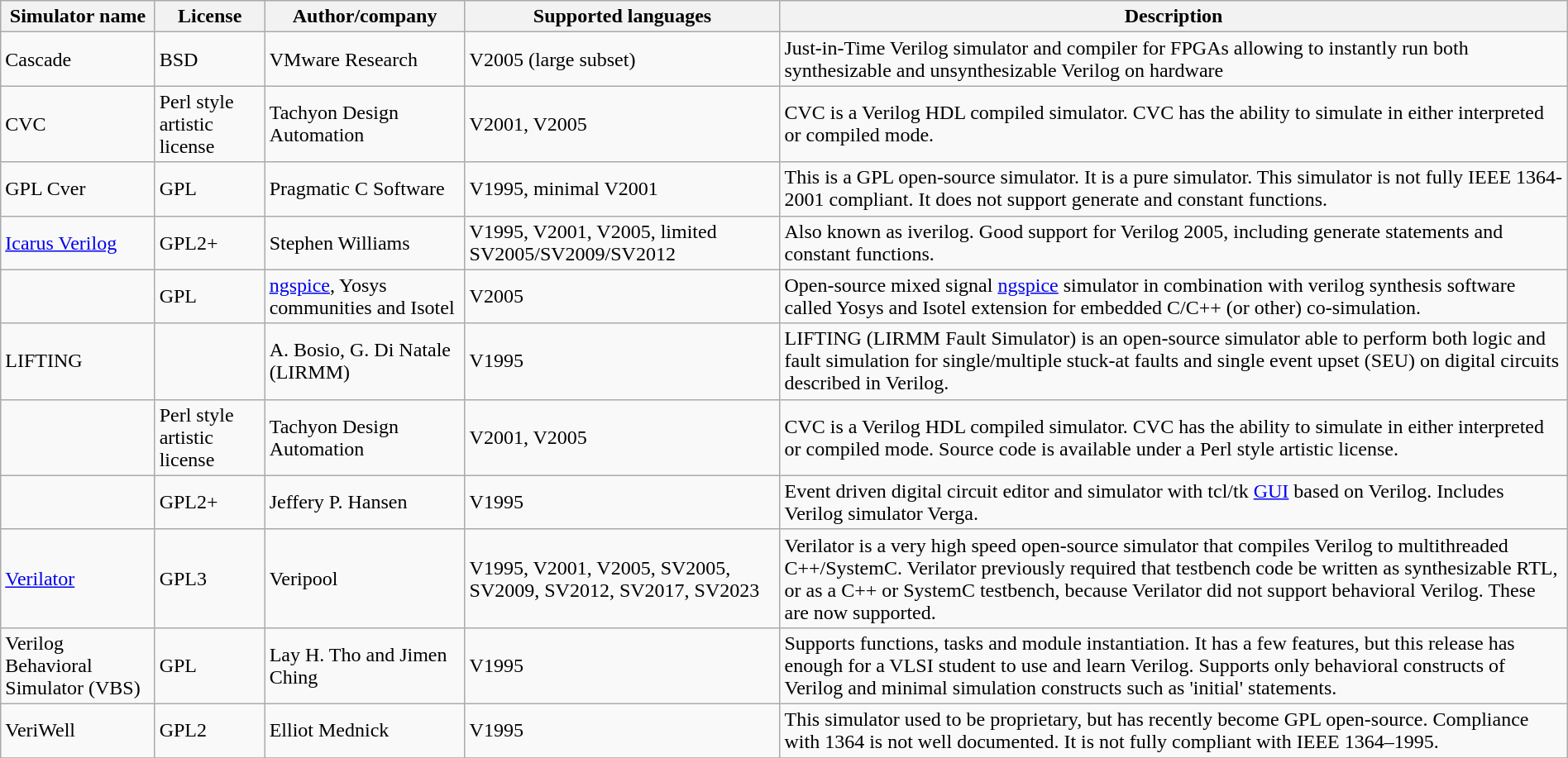<table class="wikitable sortable" style="width:100%">
<tr>
<th>Simulator name</th>
<th>License</th>
<th>Author/company</th>
<th>Supported languages</th>
<th>Description</th>
</tr>
<tr>
<td>Cascade</td>
<td>BSD</td>
<td>VMware Research</td>
<td>V2005 (large subset)</td>
<td>Just-in-Time Verilog simulator and compiler for FPGAs allowing to instantly run both synthesizable and unsynthesizable Verilog on hardware</td>
</tr>
<tr>
<td>CVC</td>
<td>Perl style artistic license </td>
<td>Tachyon Design Automation</td>
<td>V2001, V2005</td>
<td>CVC is a Verilog HDL compiled simulator. CVC has the ability to simulate in either interpreted or compiled mode.</td>
</tr>
<tr ||>
<td>GPL Cver</td>
<td>GPL</td>
<td>Pragmatic C Software</td>
<td>V1995, minimal V2001</td>
<td>This is a GPL open-source simulator. It is a pure simulator. This simulator is not fully IEEE 1364-2001 compliant. It does not support generate and constant functions.</td>
</tr>
<tr ||>
<td><a href='#'>Icarus Verilog</a></td>
<td>GPL2+</td>
<td>Stephen Williams</td>
<td>V1995, V2001, V2005, limited SV2005/SV2009/SV2012</td>
<td>Also known as iverilog. Good support for Verilog 2005, including generate statements and constant functions.</td>
</tr>
<tr ||>
<td></td>
<td>GPL</td>
<td><a href='#'>ngspice</a>, Yosys communities and Isotel</td>
<td>V2005</td>
<td>Open-source mixed signal <a href='#'>ngspice</a> simulator in combination with verilog synthesis software called Yosys and Isotel extension for embedded C/C++ (or other) co-simulation.</td>
</tr>
<tr ||>
<td>LIFTING</td>
<td></td>
<td>A. Bosio, G. Di Natale (LIRMM)</td>
<td>V1995</td>
<td>LIFTING (LIRMM Fault Simulator) is an open-source simulator able to perform both logic and fault simulation for single/multiple stuck-at faults and single event upset (SEU) on digital circuits described in Verilog.</td>
</tr>
<tr ||>
<td></td>
<td>Perl style artistic license</td>
<td>Tachyon Design Automation</td>
<td>V2001, V2005</td>
<td>CVC is a Verilog HDL compiled simulator. CVC has the ability to simulate in either interpreted or compiled mode. Source code is available under a Perl style artistic license.</td>
</tr>
<tr ||>
<td></td>
<td>GPL2+</td>
<td>Jeffery P. Hansen</td>
<td>V1995</td>
<td>Event driven digital circuit editor and simulator with tcl/tk <a href='#'>GUI</a> based on Verilog. Includes Verilog simulator Verga.</td>
</tr>
<tr ||>
<td><a href='#'>Verilator</a></td>
<td>GPL3</td>
<td>Veripool</td>
<td>V1995, V2001, V2005, SV2005, SV2009, SV2012, SV2017, SV2023</td>
<td>Verilator is a very high speed open-source simulator that compiles Verilog to multithreaded C++/SystemC. Verilator previously required that testbench code be written as synthesizable RTL, or as a C++ or SystemC testbench, because Verilator did not support behavioral Verilog. These are now supported.</td>
</tr>
<tr ||>
<td>Verilog Behavioral Simulator (VBS)</td>
<td>GPL</td>
<td>Lay H. Tho and Jimen Ching</td>
<td>V1995</td>
<td>Supports functions, tasks and module instantiation. It has a few features, but this release has enough for a VLSI student to use and learn Verilog. Supports only behavioral constructs of Verilog and minimal simulation constructs such as 'initial' statements.</td>
</tr>
<tr ||>
<td>VeriWell</td>
<td>GPL2</td>
<td>Elliot Mednick</td>
<td>V1995</td>
<td>This simulator used to be proprietary, but has recently become GPL open-source. Compliance with 1364 is not well documented. It is not fully compliant with IEEE 1364–1995.</td>
</tr>
<tr ||>
</tr>
</table>
